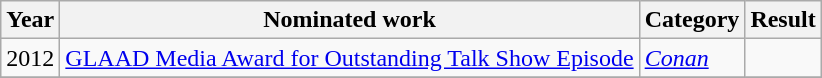<table class="wikitable sortable">
<tr>
<th>Year</th>
<th>Nominated work</th>
<th>Category</th>
<th>Result</th>
</tr>
<tr>
<td>2012</td>
<td><a href='#'>GLAAD Media Award for Outstanding Talk Show Episode</a></td>
<td><em><a href='#'>Conan</a></em></td>
<td></td>
</tr>
<tr>
</tr>
</table>
